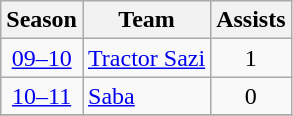<table class="wikitable" style="text-align: center;">
<tr>
<th>Season</th>
<th>Team</th>
<th>Assists</th>
</tr>
<tr>
<td><a href='#'>09–10</a></td>
<td align="left"><a href='#'>Tractor Sazi</a></td>
<td>1</td>
</tr>
<tr>
<td><a href='#'>10–11</a></td>
<td align="left"><a href='#'>Saba</a></td>
<td>0</td>
</tr>
<tr>
</tr>
</table>
